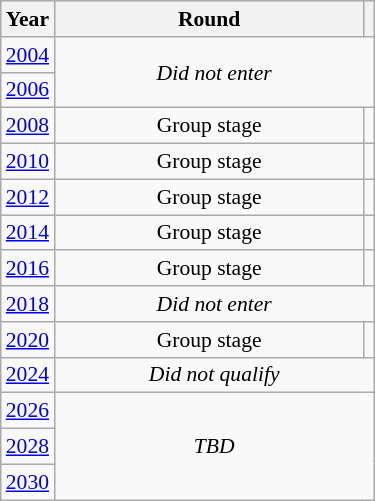<table class="wikitable" style="text-align: center; font-size:90%">
<tr>
<th>Year</th>
<th style="width:200px">Round</th>
<th></th>
</tr>
<tr>
<td><a href='#'>2004</a></td>
<td colspan="2" rowspan="2"><em>Did not enter</em></td>
</tr>
<tr>
<td><a href='#'>2006</a></td>
</tr>
<tr>
<td><a href='#'>2008</a></td>
<td>Group stage</td>
<td></td>
</tr>
<tr>
<td><a href='#'>2010</a></td>
<td>Group stage</td>
<td></td>
</tr>
<tr>
<td><a href='#'>2012</a></td>
<td>Group stage</td>
<td></td>
</tr>
<tr>
<td><a href='#'>2014</a></td>
<td>Group stage</td>
<td></td>
</tr>
<tr>
<td><a href='#'>2016</a></td>
<td>Group stage</td>
<td></td>
</tr>
<tr>
<td><a href='#'>2018</a></td>
<td colspan="2"><em>Did not enter</em></td>
</tr>
<tr>
<td><a href='#'>2020</a></td>
<td>Group stage</td>
<td></td>
</tr>
<tr>
<td><a href='#'>2024</a></td>
<td colspan="2"><em>Did not qualify</em></td>
</tr>
<tr>
<td><a href='#'>2026</a></td>
<td colspan="2" rowspan="3"><em>TBD</em></td>
</tr>
<tr>
<td><a href='#'>2028</a></td>
</tr>
<tr>
<td><a href='#'>2030</a></td>
</tr>
</table>
